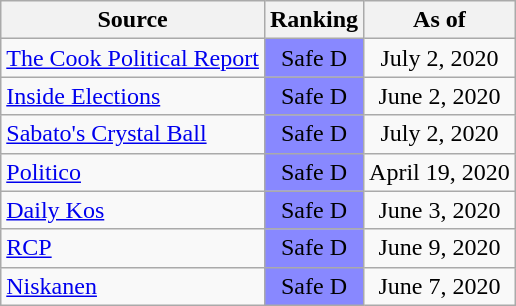<table class="wikitable" style="text-align:center">
<tr>
<th>Source</th>
<th>Ranking</th>
<th>As of</th>
</tr>
<tr>
<td align="left"><a href='#'>The Cook Political Report</a></td>
<td style="background:#88f" data-sort-value=-4>Safe D</td>
<td>July 2, 2020</td>
</tr>
<tr>
<td align="left"><a href='#'>Inside Elections</a></td>
<td style="background:#88f" data-sort-value=-4>Safe D</td>
<td>June 2, 2020</td>
</tr>
<tr>
<td align="left"><a href='#'>Sabato's Crystal Ball</a></td>
<td style="background:#88f" data-sort-value=-4>Safe D</td>
<td>July 2, 2020</td>
</tr>
<tr>
<td align="left"><a href='#'>Politico</a></td>
<td style="background:#88f" data-sort-value=-4>Safe D</td>
<td>April 19, 2020</td>
</tr>
<tr>
<td align="left"><a href='#'>Daily Kos</a></td>
<td style="background:#88f" data-sort-value=-4>Safe D</td>
<td>June 3, 2020</td>
</tr>
<tr>
<td align="left"><a href='#'>RCP</a></td>
<td style="background:#88f" data-sort-value=-4>Safe D</td>
<td>June 9, 2020</td>
</tr>
<tr>
<td align="left"><a href='#'>Niskanen</a></td>
<td style="background:#88f" data-sort-value=-4>Safe D</td>
<td>June 7, 2020</td>
</tr>
</table>
